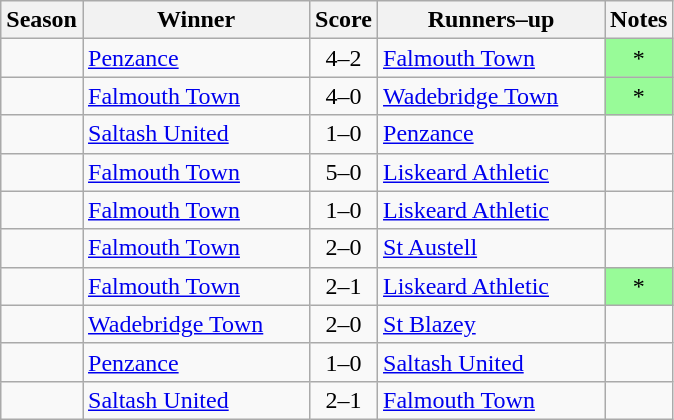<table class="sortable wikitable">
<tr>
<th>Season</th>
<th style="width:9em">Winner</th>
<th>Score</th>
<th style="width:9em">Runners–up</th>
<th>Notes</th>
</tr>
<tr>
<td align=center></td>
<td><a href='#'>Penzance</a></td>
<td align=center>4–2</td>
<td><a href='#'>Falmouth Town</a></td>
<td style="background-color:#98FB98" align=center>*</td>
</tr>
<tr>
<td align=center></td>
<td><a href='#'>Falmouth Town</a></td>
<td align=center>4–0</td>
<td><a href='#'>Wadebridge Town</a></td>
<td style="background-color:#98FB98" align=center>*</td>
</tr>
<tr>
<td align=center></td>
<td><a href='#'>Saltash United</a></td>
<td align=center>1–0</td>
<td><a href='#'>Penzance</a></td>
<td></td>
</tr>
<tr>
<td align=center></td>
<td><a href='#'>Falmouth Town</a></td>
<td align=center>5–0</td>
<td><a href='#'>Liskeard Athletic</a></td>
<td></td>
</tr>
<tr>
<td align=center></td>
<td><a href='#'>Falmouth Town</a></td>
<td align=center>1–0</td>
<td><a href='#'>Liskeard Athletic</a></td>
<td></td>
</tr>
<tr>
<td align=center></td>
<td><a href='#'>Falmouth Town</a></td>
<td align=center>2–0</td>
<td><a href='#'>St Austell</a></td>
<td></td>
</tr>
<tr>
<td align=center></td>
<td><a href='#'>Falmouth Town</a></td>
<td align=center>2–1</td>
<td><a href='#'>Liskeard Athletic</a></td>
<td style="background-color:#98FB98" align=center>*</td>
</tr>
<tr>
<td align=center></td>
<td><a href='#'>Wadebridge Town</a></td>
<td align=center>2–0</td>
<td><a href='#'>St Blazey</a></td>
<td></td>
</tr>
<tr>
<td align=center></td>
<td><a href='#'>Penzance</a></td>
<td align=center>1–0</td>
<td><a href='#'>Saltash United</a></td>
<td></td>
</tr>
<tr>
<td align=center></td>
<td><a href='#'>Saltash United</a></td>
<td align=center>2–1</td>
<td><a href='#'>Falmouth Town</a></td>
<td></td>
</tr>
</table>
